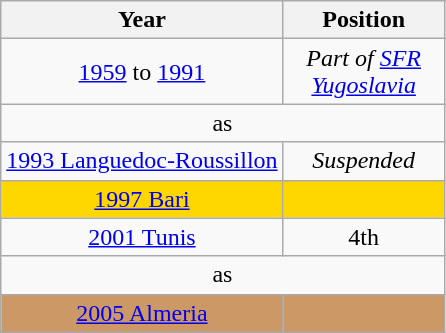<table class="wikitable" style="text-align: center;">
<tr>
<th>Year</th>
<th width="100">Position</th>
</tr>
<tr>
<td style="text-align: middle; "><a href='#'>1959</a> to <a href='#'>1991</a></td>
<td colspan=4><em>Part of <a href='#'>SFR Yugoslavia</a></em></td>
</tr>
<tr>
<td colspan=2>as <strong></strong></td>
</tr>
<tr>
<td> <a href='#'>1993 Languedoc-Roussillon</a></td>
<td><em>Suspended</em></td>
</tr>
<tr bgcolor=gold>
<td> <a href='#'>1997 Bari</a></td>
<td></td>
</tr>
<tr>
<td> <a href='#'>2001 Tunis</a></td>
<td>4th</td>
</tr>
<tr>
<td colspan=2>as <strong></strong></td>
</tr>
<tr bgcolor=cc9966>
<td> <a href='#'>2005 Almeria</a></td>
<td></td>
</tr>
</table>
